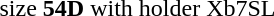<table style="margin-left:40px;">
<tr>
<td>size</td>
<td><strong>54D</strong> with holder Xb7SL</td>
</tr>
</table>
